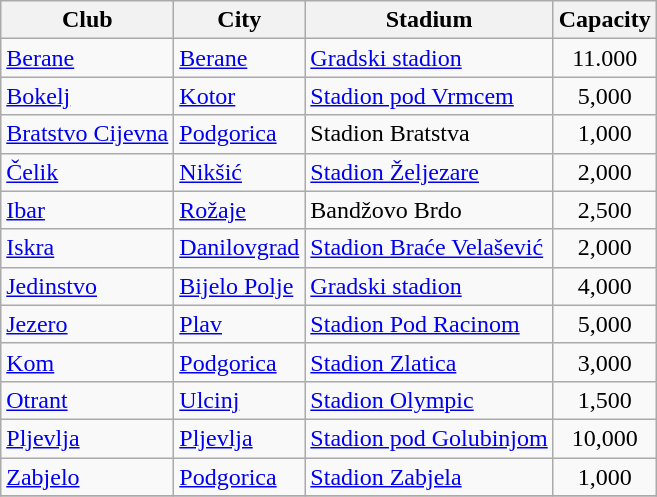<table class="wikitable sortable">
<tr>
<th>Club</th>
<th>City</th>
<th>Stadium</th>
<th>Capacity</th>
</tr>
<tr>
<td><a href='#'>Berane</a></td>
<td><a href='#'>Berane</a></td>
<td><a href='#'>Gradski stadion</a></td>
<td align="center">11.000</td>
</tr>
<tr>
<td><a href='#'>Bokelj</a></td>
<td><a href='#'>Kotor</a></td>
<td><a href='#'>Stadion pod Vrmcem</a></td>
<td align="center">5,000</td>
</tr>
<tr>
<td><a href='#'>Bratstvo Cijevna</a></td>
<td><a href='#'>Podgorica</a></td>
<td>Stadion Bratstva</td>
<td align="center">1,000</td>
</tr>
<tr>
<td><a href='#'>Čelik</a></td>
<td><a href='#'>Nikšić</a></td>
<td><a href='#'>Stadion Željezare</a></td>
<td align="center">2,000</td>
</tr>
<tr>
<td><a href='#'>Ibar</a></td>
<td><a href='#'>Rožaje</a></td>
<td>Bandžovo Brdo</td>
<td align="center">2,500</td>
</tr>
<tr>
<td><a href='#'>Iskra</a></td>
<td><a href='#'>Danilovgrad</a></td>
<td><a href='#'>Stadion Braće Velašević</a></td>
<td align="center">2,000</td>
</tr>
<tr>
<td><a href='#'>Jedinstvo</a></td>
<td><a href='#'>Bijelo Polje</a></td>
<td><a href='#'>Gradski stadion</a></td>
<td align="center">4,000</td>
</tr>
<tr>
<td><a href='#'>Jezero</a></td>
<td><a href='#'>Plav</a></td>
<td><a href='#'>Stadion Pod Racinom</a></td>
<td align="center">5,000</td>
</tr>
<tr>
<td><a href='#'>Kom</a></td>
<td><a href='#'>Podgorica</a></td>
<td><a href='#'>Stadion Zlatica</a></td>
<td align="center">3,000</td>
</tr>
<tr>
<td><a href='#'>Otrant</a></td>
<td><a href='#'>Ulcinj</a></td>
<td><a href='#'>Stadion Olympic</a></td>
<td align="center">1,500</td>
</tr>
<tr>
<td><a href='#'>Pljevlja</a></td>
<td><a href='#'>Pljevlja</a></td>
<td><a href='#'>Stadion pod Golubinjom</a></td>
<td align="center">10,000</td>
</tr>
<tr>
<td><a href='#'>Zabjelo</a></td>
<td><a href='#'>Podgorica</a></td>
<td><a href='#'>Stadion Zabjela</a></td>
<td align="center">1,000</td>
</tr>
<tr>
</tr>
</table>
